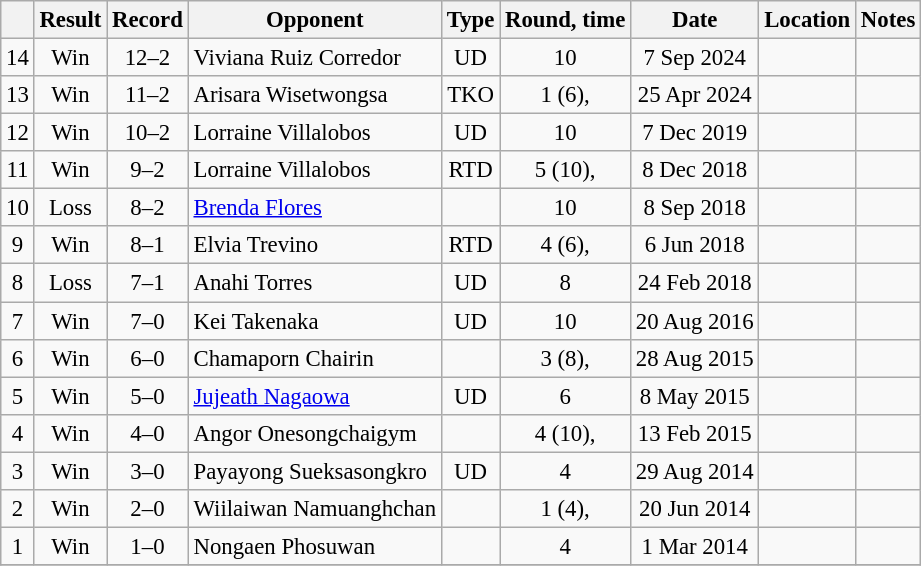<table class="wikitable" style="text-align:center; font-size:95%">
<tr>
<th></th>
<th>Result</th>
<th>Record</th>
<th>Opponent</th>
<th>Type</th>
<th>Round, time</th>
<th>Date</th>
<th>Location</th>
<th>Notes</th>
</tr>
<tr>
<td>14</td>
<td>Win</td>
<td>12–2</td>
<td align=left>Viviana Ruiz Corredor</td>
<td>UD</td>
<td>10</td>
<td>7 Sep 2024</td>
<td align=left></td>
<td align=left></td>
</tr>
<tr>
<td>13</td>
<td>Win</td>
<td>11–2</td>
<td align=left>Arisara Wisetwongsa</td>
<td>TKO</td>
<td>1 (6), </td>
<td>25 Apr 2024</td>
<td align=left></td>
<td align=left></td>
</tr>
<tr>
<td>12</td>
<td>Win</td>
<td>10–2</td>
<td align=left>Lorraine Villalobos</td>
<td>UD</td>
<td>10</td>
<td>7 Dec 2019</td>
<td align=left></td>
<td align=left></td>
</tr>
<tr>
<td>11</td>
<td>Win</td>
<td>9–2</td>
<td align=left>Lorraine Villalobos</td>
<td>RTD</td>
<td>5 (10), </td>
<td>8 Dec 2018</td>
<td align=left></td>
<td align=left></td>
</tr>
<tr>
<td>10</td>
<td>Loss</td>
<td>8–2</td>
<td align=left><a href='#'>Brenda Flores</a></td>
<td></td>
<td>10</td>
<td>8 Sep 2018</td>
<td align=left></td>
<td align=left></td>
</tr>
<tr>
<td>9</td>
<td>Win</td>
<td>8–1</td>
<td align=left>Elvia Trevino</td>
<td>RTD</td>
<td>4 (6), </td>
<td>6 Jun 2018</td>
<td align=left></td>
<td align=left></td>
</tr>
<tr>
<td>8</td>
<td>Loss</td>
<td>7–1</td>
<td align=left>Anahi Torres</td>
<td>UD</td>
<td>8</td>
<td>24 Feb 2018</td>
<td align=left></td>
<td align=left></td>
</tr>
<tr>
<td>7</td>
<td>Win</td>
<td>7–0</td>
<td align=left>Kei Takenaka</td>
<td>UD</td>
<td>10</td>
<td>20 Aug 2016</td>
<td align=left></td>
<td align=left></td>
</tr>
<tr>
<td>6</td>
<td>Win</td>
<td>6–0</td>
<td align=left>Chamaporn Chairin</td>
<td></td>
<td>3 (8), </td>
<td>28 Aug 2015</td>
<td align=left></td>
<td align=left></td>
</tr>
<tr>
<td>5</td>
<td>Win</td>
<td>5–0</td>
<td align=left><a href='#'>Jujeath Nagaowa</a></td>
<td>UD</td>
<td>6</td>
<td>8 May 2015</td>
<td align=left></td>
<td align=left></td>
</tr>
<tr>
<td>4</td>
<td>Win</td>
<td>4–0</td>
<td align=left>Angor Onesongchaigym</td>
<td></td>
<td>4 (10), </td>
<td>13 Feb 2015</td>
<td align=left></td>
<td align=left></td>
</tr>
<tr>
<td>3</td>
<td>Win</td>
<td>3–0</td>
<td align=left>Payayong Sueksasongkro</td>
<td>UD</td>
<td>4</td>
<td>29 Aug 2014</td>
<td align=left></td>
<td align=left></td>
</tr>
<tr>
<td>2</td>
<td>Win</td>
<td>2–0</td>
<td align=left>Wiilaiwan Namuanghchan</td>
<td></td>
<td>1 (4), </td>
<td>20 Jun 2014</td>
<td align=left></td>
<td align=left></td>
</tr>
<tr>
<td>1</td>
<td>Win</td>
<td>1–0</td>
<td align=left>Nongaen Phosuwan</td>
<td></td>
<td>4</td>
<td>1 Mar 2014</td>
<td align=left></td>
<td align=left></td>
</tr>
<tr>
</tr>
</table>
